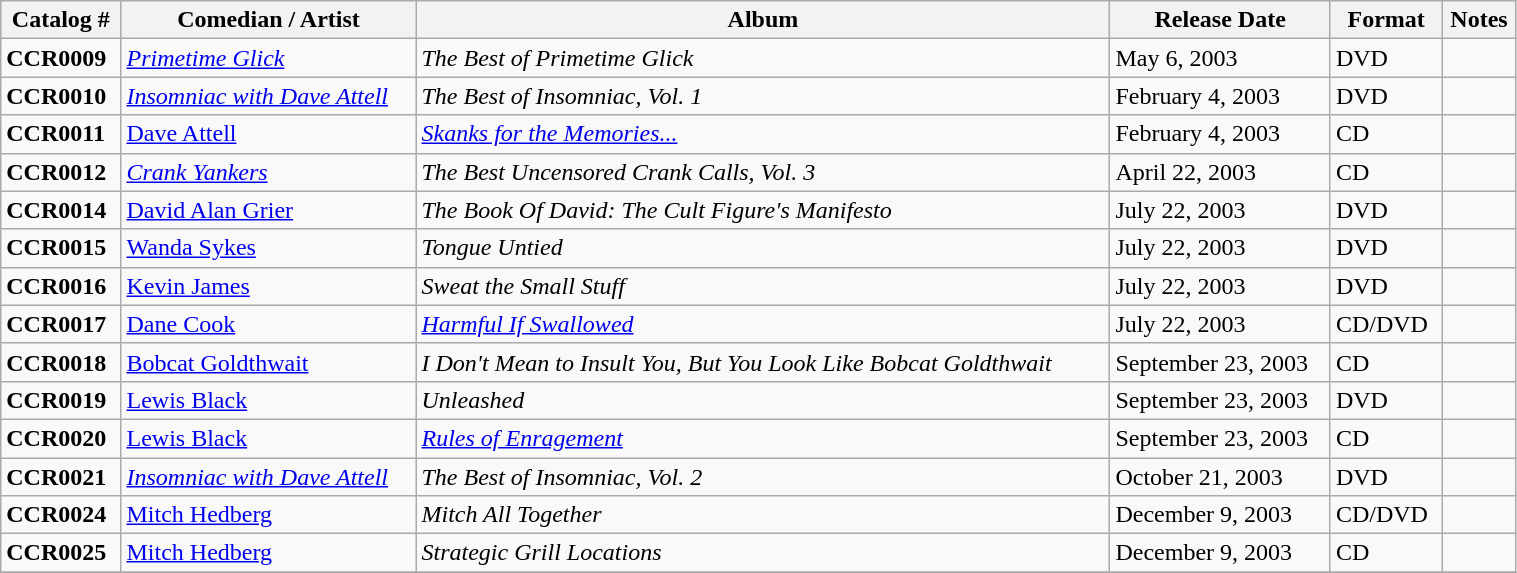<table class="wikitable sortable" width="80%">
<tr>
<th scope="col" class="unsortable">Catalog #</th>
<th scope="col" class="unsortable">Comedian / Artist</th>
<th scope="col" class="unsortable">Album</th>
<th scope="col" class="unsortable">Release Date</th>
<th scope="col" class="unsortable">Format</th>
<th scope="col" class="unsortable">Notes</th>
</tr>
<tr --->
<td><strong>CCR0009</strong></td>
<td><em><a href='#'>Primetime Glick</a></em></td>
<td><em>The Best of Primetime Glick</em></td>
<td>May 6, 2003</td>
<td>DVD</td>
<td></td>
</tr>
<tr --->
<td><strong>CCR0010</strong></td>
<td><em><a href='#'>Insomniac with Dave Attell</a></em></td>
<td><em>The Best of Insomniac, Vol. 1</em></td>
<td>February 4, 2003</td>
<td>DVD</td>
<td></td>
</tr>
<tr --->
<td><strong>CCR0011</strong></td>
<td><a href='#'>Dave Attell</a></td>
<td><em><a href='#'>Skanks for the Memories...</a></em></td>
<td>February 4, 2003</td>
<td>CD</td>
<td></td>
</tr>
<tr --->
<td><strong>CCR0012</strong></td>
<td><em><a href='#'>Crank Yankers</a></em></td>
<td><em>The Best Uncensored Crank Calls, Vol. 3</em></td>
<td>April 22, 2003</td>
<td>CD</td>
<td></td>
</tr>
<tr --->
<td><strong>CCR0014</strong></td>
<td><a href='#'>David Alan Grier</a></td>
<td><em>The Book Of David: The Cult Figure's Manifesto</em></td>
<td>July 22, 2003</td>
<td>DVD</td>
<td></td>
</tr>
<tr --->
<td><strong>CCR0015</strong></td>
<td><a href='#'>Wanda Sykes</a></td>
<td><em>Tongue Untied</em></td>
<td>July 22, 2003</td>
<td>DVD</td>
<td></td>
</tr>
<tr --->
<td><strong>CCR0016</strong></td>
<td><a href='#'>Kevin James</a></td>
<td><em>Sweat the Small Stuff</em></td>
<td>July 22, 2003</td>
<td>DVD</td>
<td></td>
</tr>
<tr --->
<td><strong>CCR0017</strong></td>
<td><a href='#'>Dane Cook</a></td>
<td><em><a href='#'>Harmful If Swallowed</a> </em></td>
<td>July 22, 2003</td>
<td>CD/DVD</td>
<td></td>
</tr>
<tr --->
<td><strong>CCR0018</strong></td>
<td><a href='#'>Bobcat Goldthwait</a></td>
<td><em>I Don't Mean to Insult You, But You Look Like Bobcat Goldthwait</em></td>
<td>September 23, 2003</td>
<td>CD</td>
<td></td>
</tr>
<tr --->
<td><strong>CCR0019</strong></td>
<td><a href='#'>Lewis Black</a></td>
<td><em>Unleashed</em></td>
<td>September 23, 2003</td>
<td>DVD</td>
<td></td>
</tr>
<tr --->
<td><strong>CCR0020</strong></td>
<td><a href='#'>Lewis Black</a></td>
<td><em><a href='#'>Rules of Enragement</a></em></td>
<td>September 23, 2003</td>
<td>CD</td>
<td></td>
</tr>
<tr --->
<td><strong>CCR0021</strong></td>
<td><em><a href='#'>Insomniac with Dave Attell</a></em></td>
<td><em>The Best of Insomniac, Vol. 2</em></td>
<td>October 21, 2003</td>
<td>DVD</td>
<td></td>
</tr>
<tr --->
<td><strong>CCR0024</strong></td>
<td><a href='#'>Mitch Hedberg</a></td>
<td><em>Mitch All Together</em></td>
<td>December 9, 2003</td>
<td>CD/DVD</td>
<td></td>
</tr>
<tr --->
<td><strong>CCR0025</strong></td>
<td><a href='#'>Mitch Hedberg</a></td>
<td><em>Strategic Grill Locations</em></td>
<td>December 9, 2003</td>
<td>CD</td>
<td></td>
</tr>
<tr --->
</tr>
</table>
